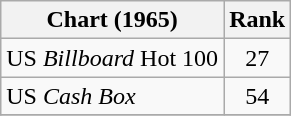<table class="wikitable">
<tr>
<th>Chart (1965)</th>
<th style="text-align:center;">Rank</th>
</tr>
<tr>
<td>US <em>Billboard</em> Hot 100</td>
<td style="text-align:center;">27</td>
</tr>
<tr>
<td>US <em>Cash Box</em> </td>
<td style="text-align:center;">54</td>
</tr>
<tr>
</tr>
</table>
